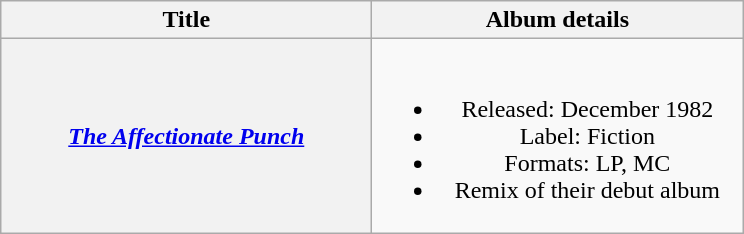<table class="wikitable plainrowheaders" style="text-align:center;">
<tr>
<th scope="col" style="width:15em;">Title</th>
<th scope="col" style="width:15em;">Album details</th>
</tr>
<tr>
<th scope="row"><em><a href='#'>The Affectionate Punch</a></em></th>
<td><br><ul><li>Released: December 1982</li><li>Label: Fiction</li><li>Formats: LP, MC</li><li>Remix of their debut album</li></ul></td>
</tr>
</table>
